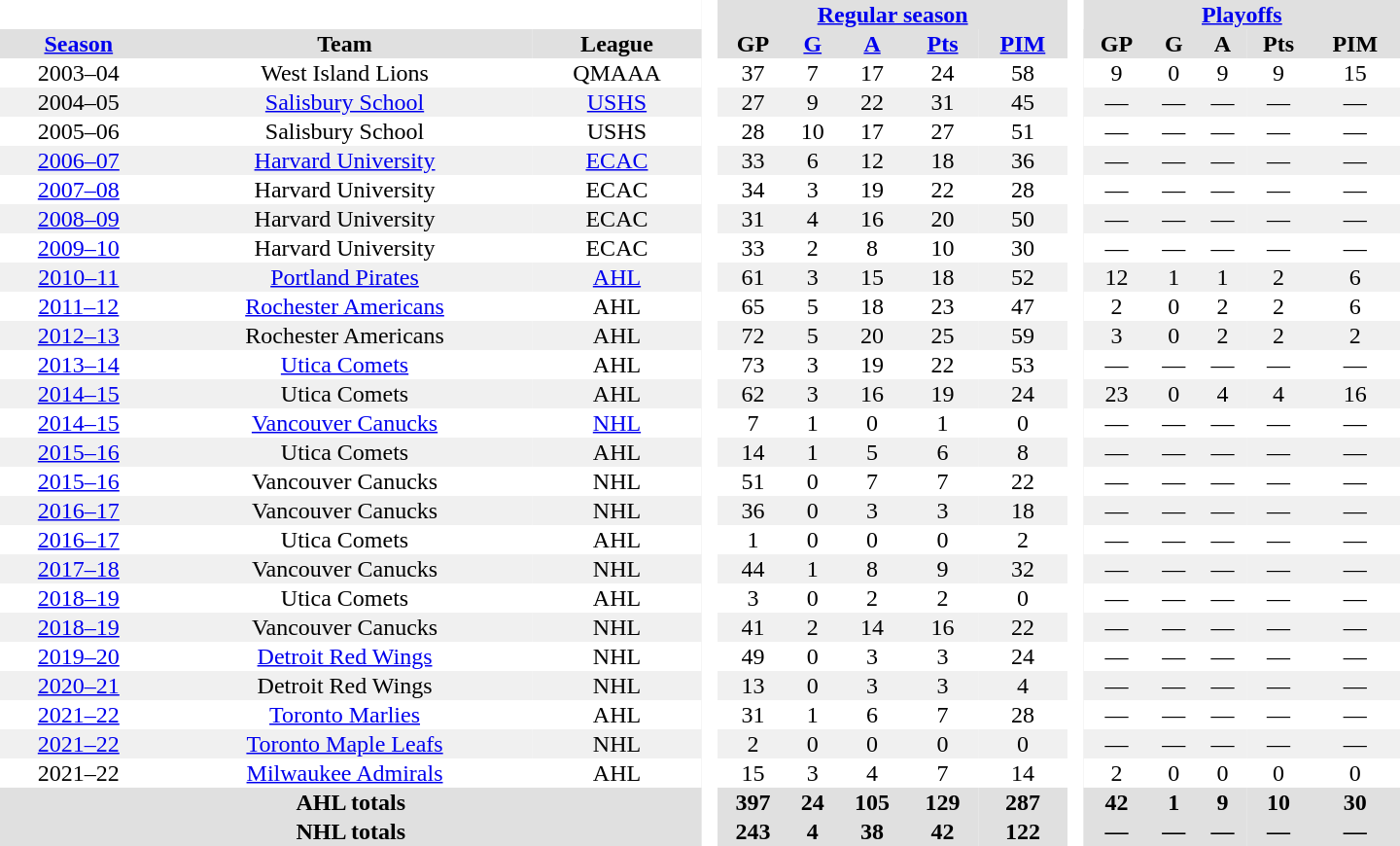<table border="0" cellpadding="1" cellspacing="0" style="text-align:center; width:60em;">
<tr style="background:#e0e0e0;">
<th colspan="3"  bgcolor="#ffffff"> </th>
<th rowspan="99" bgcolor="#ffffff"> </th>
<th colspan="5"><a href='#'>Regular season</a></th>
<th rowspan="99" bgcolor="#ffffff"> </th>
<th colspan="5"><a href='#'>Playoffs</a></th>
</tr>
<tr style="background:#e0e0e0;">
<th><a href='#'>Season</a></th>
<th>Team</th>
<th>League</th>
<th>GP</th>
<th><a href='#'>G</a></th>
<th><a href='#'>A</a></th>
<th><a href='#'>Pts</a></th>
<th><a href='#'>PIM</a></th>
<th>GP</th>
<th>G</th>
<th>A</th>
<th>Pts</th>
<th>PIM</th>
</tr>
<tr>
<td>2003–04</td>
<td>West Island Lions</td>
<td>QMAAA</td>
<td>37</td>
<td>7</td>
<td>17</td>
<td>24</td>
<td>58</td>
<td>9</td>
<td>0</td>
<td>9</td>
<td>9</td>
<td>15</td>
</tr>
<tr bgcolor="#f0f0f0">
<td>2004–05</td>
<td><a href='#'>Salisbury School</a></td>
<td><a href='#'>USHS</a></td>
<td>27</td>
<td>9</td>
<td>22</td>
<td>31</td>
<td>45</td>
<td>—</td>
<td>—</td>
<td>—</td>
<td>—</td>
<td>—</td>
</tr>
<tr>
<td>2005–06</td>
<td>Salisbury School</td>
<td>USHS</td>
<td>28</td>
<td>10</td>
<td>17</td>
<td>27</td>
<td>51</td>
<td>—</td>
<td>—</td>
<td>—</td>
<td>—</td>
<td>—</td>
</tr>
<tr bgcolor="#f0f0f0">
<td><a href='#'>2006–07</a></td>
<td><a href='#'>Harvard University</a></td>
<td><a href='#'>ECAC</a></td>
<td>33</td>
<td>6</td>
<td>12</td>
<td>18</td>
<td>36</td>
<td>—</td>
<td>—</td>
<td>—</td>
<td>—</td>
<td>—</td>
</tr>
<tr>
<td><a href='#'>2007–08</a></td>
<td>Harvard University</td>
<td>ECAC</td>
<td>34</td>
<td>3</td>
<td>19</td>
<td>22</td>
<td>28</td>
<td>—</td>
<td>—</td>
<td>—</td>
<td>—</td>
<td>—</td>
</tr>
<tr bgcolor="#f0f0f0">
<td><a href='#'>2008–09</a></td>
<td>Harvard University</td>
<td>ECAC</td>
<td>31</td>
<td>4</td>
<td>16</td>
<td>20</td>
<td>50</td>
<td>—</td>
<td>—</td>
<td>—</td>
<td>—</td>
<td>—</td>
</tr>
<tr>
<td><a href='#'>2009–10</a></td>
<td>Harvard University</td>
<td>ECAC</td>
<td>33</td>
<td>2</td>
<td>8</td>
<td>10</td>
<td>30</td>
<td>—</td>
<td>—</td>
<td>—</td>
<td>—</td>
<td>—</td>
</tr>
<tr bgcolor="#f0f0f0">
<td><a href='#'>2010–11</a></td>
<td><a href='#'>Portland Pirates</a></td>
<td><a href='#'>AHL</a></td>
<td>61</td>
<td>3</td>
<td>15</td>
<td>18</td>
<td>52</td>
<td>12</td>
<td>1</td>
<td>1</td>
<td>2</td>
<td>6</td>
</tr>
<tr>
<td><a href='#'>2011–12</a></td>
<td><a href='#'>Rochester Americans</a></td>
<td>AHL</td>
<td>65</td>
<td>5</td>
<td>18</td>
<td>23</td>
<td>47</td>
<td>2</td>
<td>0</td>
<td>2</td>
<td>2</td>
<td>6</td>
</tr>
<tr bgcolor="#f0f0f0">
<td><a href='#'>2012–13</a></td>
<td>Rochester Americans</td>
<td>AHL</td>
<td>72</td>
<td>5</td>
<td>20</td>
<td>25</td>
<td>59</td>
<td>3</td>
<td>0</td>
<td>2</td>
<td>2</td>
<td>2</td>
</tr>
<tr>
<td><a href='#'>2013–14</a></td>
<td><a href='#'>Utica Comets</a></td>
<td>AHL</td>
<td>73</td>
<td>3</td>
<td>19</td>
<td>22</td>
<td>53</td>
<td>—</td>
<td>—</td>
<td>—</td>
<td>—</td>
<td>—</td>
</tr>
<tr bgcolor="#f0f0f0">
<td><a href='#'>2014–15</a></td>
<td>Utica Comets</td>
<td>AHL</td>
<td>62</td>
<td>3</td>
<td>16</td>
<td>19</td>
<td>24</td>
<td>23</td>
<td>0</td>
<td>4</td>
<td>4</td>
<td>16</td>
</tr>
<tr>
<td><a href='#'>2014–15</a></td>
<td><a href='#'>Vancouver Canucks</a></td>
<td><a href='#'>NHL</a></td>
<td>7</td>
<td>1</td>
<td>0</td>
<td>1</td>
<td>0</td>
<td>—</td>
<td>—</td>
<td>—</td>
<td>—</td>
<td>—</td>
</tr>
<tr bgcolor="#f0f0f0">
<td><a href='#'>2015–16</a></td>
<td>Utica Comets</td>
<td>AHL</td>
<td>14</td>
<td>1</td>
<td>5</td>
<td>6</td>
<td>8</td>
<td>—</td>
<td>—</td>
<td>—</td>
<td>—</td>
<td>—</td>
</tr>
<tr>
<td><a href='#'>2015–16</a></td>
<td>Vancouver Canucks</td>
<td>NHL</td>
<td>51</td>
<td>0</td>
<td>7</td>
<td>7</td>
<td>22</td>
<td>—</td>
<td>—</td>
<td>—</td>
<td>—</td>
<td>—</td>
</tr>
<tr bgcolor="#f0f0f0">
<td><a href='#'>2016–17</a></td>
<td>Vancouver Canucks</td>
<td>NHL</td>
<td>36</td>
<td>0</td>
<td>3</td>
<td>3</td>
<td>18</td>
<td>—</td>
<td>—</td>
<td>—</td>
<td>—</td>
<td>—</td>
</tr>
<tr>
<td><a href='#'>2016–17</a></td>
<td>Utica Comets</td>
<td>AHL</td>
<td>1</td>
<td>0</td>
<td>0</td>
<td>0</td>
<td>2</td>
<td>—</td>
<td>—</td>
<td>—</td>
<td>—</td>
<td>—</td>
</tr>
<tr bgcolor="#f0f0f0">
<td><a href='#'>2017–18</a></td>
<td>Vancouver Canucks</td>
<td>NHL</td>
<td>44</td>
<td>1</td>
<td>8</td>
<td>9</td>
<td>32</td>
<td>—</td>
<td>—</td>
<td>—</td>
<td>—</td>
<td>—</td>
</tr>
<tr>
<td><a href='#'>2018–19</a></td>
<td>Utica Comets</td>
<td>AHL</td>
<td>3</td>
<td>0</td>
<td>2</td>
<td>2</td>
<td>0</td>
<td>—</td>
<td>—</td>
<td>—</td>
<td>—</td>
<td>—</td>
</tr>
<tr bgcolor="#f0f0f0">
<td><a href='#'>2018–19</a></td>
<td>Vancouver Canucks</td>
<td>NHL</td>
<td>41</td>
<td>2</td>
<td>14</td>
<td>16</td>
<td>22</td>
<td>—</td>
<td>—</td>
<td>—</td>
<td>—</td>
<td>—</td>
</tr>
<tr>
<td><a href='#'>2019–20</a></td>
<td><a href='#'>Detroit Red Wings</a></td>
<td>NHL</td>
<td>49</td>
<td>0</td>
<td>3</td>
<td>3</td>
<td>24</td>
<td>—</td>
<td>—</td>
<td>—</td>
<td>—</td>
<td>—</td>
</tr>
<tr bgcolor="#f0f0f0">
<td><a href='#'>2020–21</a></td>
<td>Detroit Red Wings</td>
<td>NHL</td>
<td>13</td>
<td>0</td>
<td>3</td>
<td>3</td>
<td>4</td>
<td>—</td>
<td>—</td>
<td>—</td>
<td>—</td>
<td>—</td>
</tr>
<tr>
<td><a href='#'>2021–22</a></td>
<td><a href='#'>Toronto Marlies</a></td>
<td>AHL</td>
<td>31</td>
<td>1</td>
<td>6</td>
<td>7</td>
<td>28</td>
<td>—</td>
<td>—</td>
<td>—</td>
<td>—</td>
<td>—</td>
</tr>
<tr bgcolor="#f0f0f0">
<td><a href='#'>2021–22</a></td>
<td><a href='#'>Toronto Maple Leafs</a></td>
<td>NHL</td>
<td>2</td>
<td>0</td>
<td>0</td>
<td>0</td>
<td>0</td>
<td>—</td>
<td>—</td>
<td>—</td>
<td>—</td>
<td>—</td>
</tr>
<tr>
<td>2021–22</td>
<td><a href='#'>Milwaukee Admirals</a></td>
<td>AHL</td>
<td>15</td>
<td>3</td>
<td>4</td>
<td>7</td>
<td>14</td>
<td>2</td>
<td>0</td>
<td>0</td>
<td>0</td>
<td>0</td>
</tr>
<tr bgcolor="#e0e0e0">
<th colspan="3">AHL totals</th>
<th>397</th>
<th>24</th>
<th>105</th>
<th>129</th>
<th>287</th>
<th>42</th>
<th>1</th>
<th>9</th>
<th>10</th>
<th>30</th>
</tr>
<tr bgcolor="#e0e0e0">
<th colspan="3">NHL totals</th>
<th>243</th>
<th>4</th>
<th>38</th>
<th>42</th>
<th>122</th>
<th>—</th>
<th>—</th>
<th>—</th>
<th>—</th>
<th>—</th>
</tr>
</table>
